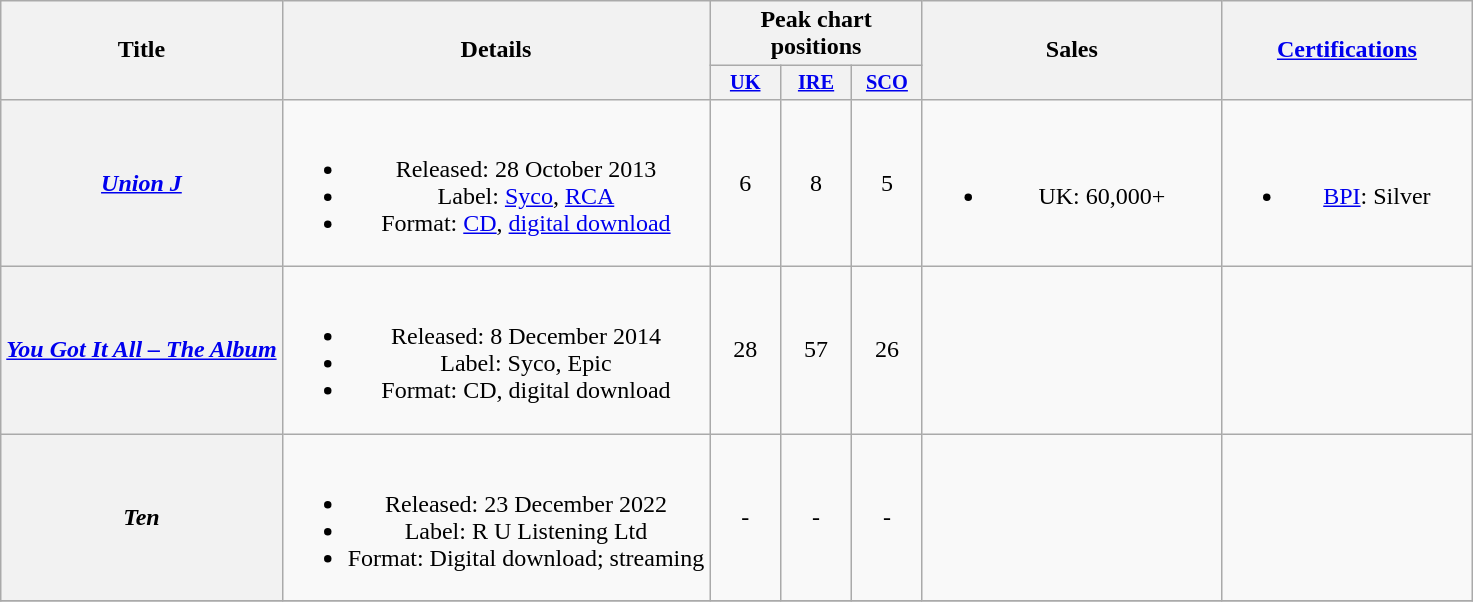<table class="wikitable plainrowheaders" style="text-align:center;">
<tr>
<th scope="col" rowspan="2">Title</th>
<th scope="col" rowspan="2">Details</th>
<th scope="col" colspan="3">Peak chart positions</th>
<th scope="col" rowspan="2" style="width:12em;">Sales</th>
<th scope="col" rowspan="2" style="width:10em;"><a href='#'>Certifications</a></th>
</tr>
<tr>
<th scope="col" style="width:3em;font-size:85%;"><a href='#'>UK</a><br></th>
<th scope="col" style="width:3em;font-size:85%;"><a href='#'>IRE</a><br></th>
<th scope="col" style="width:3em;font-size:85%;"><a href='#'>SCO</a><br></th>
</tr>
<tr>
<th scope="row"><em><a href='#'>Union J</a></em></th>
<td><br><ul><li>Released: 28 October 2013</li><li>Label: <a href='#'>Syco</a>, <a href='#'>RCA</a></li><li>Format: <a href='#'>CD</a>, <a href='#'>digital download</a></li></ul></td>
<td>6</td>
<td>8</td>
<td>5</td>
<td><br><ul><li>UK: 60,000+</li></ul></td>
<td><br><ul><li><a href='#'>BPI</a>: Silver</li></ul></td>
</tr>
<tr>
<th scope="row"><em><a href='#'>You Got It All – The Album</a></em></th>
<td><br><ul><li>Released: 8 December 2014</li><li>Label: Syco, Epic</li><li>Format: CD, digital download</li></ul></td>
<td>28</td>
<td>57</td>
<td>26</td>
<td></td>
<td></td>
</tr>
<tr>
<th scope="row"><em>Ten</em></th>
<td><br><ul><li>Released: 23 December 2022</li><li>Label: R U Listening Ltd</li><li>Format: Digital download; streaming</li></ul></td>
<td>-</td>
<td>-</td>
<td>-</td>
<td></td>
<td></td>
</tr>
<tr>
</tr>
</table>
